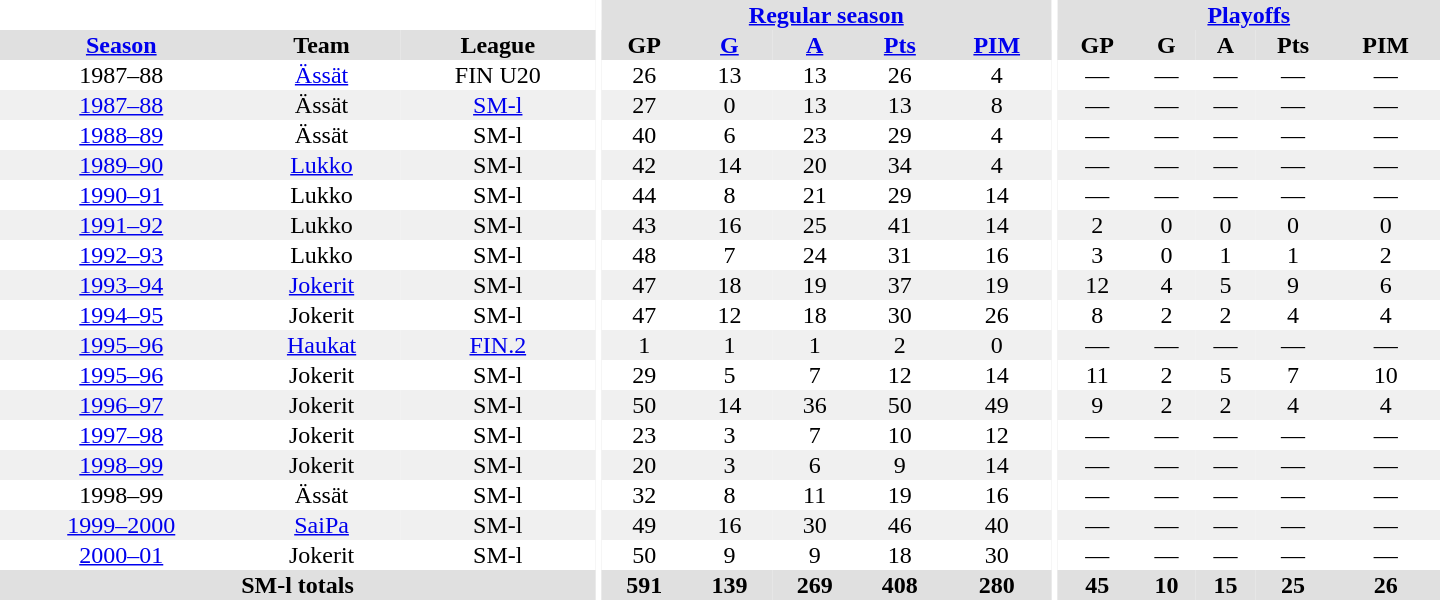<table border="0" cellpadding="1" cellspacing="0" style="text-align:center; width:60em">
<tr bgcolor="#e0e0e0">
<th colspan="3" bgcolor="#ffffff"></th>
<th rowspan="99" bgcolor="#ffffff"></th>
<th colspan="5"><a href='#'>Regular season</a></th>
<th rowspan="99" bgcolor="#ffffff"></th>
<th colspan="5"><a href='#'>Playoffs</a></th>
</tr>
<tr bgcolor="#e0e0e0">
<th><a href='#'>Season</a></th>
<th>Team</th>
<th>League</th>
<th>GP</th>
<th><a href='#'>G</a></th>
<th><a href='#'>A</a></th>
<th><a href='#'>Pts</a></th>
<th><a href='#'>PIM</a></th>
<th>GP</th>
<th>G</th>
<th>A</th>
<th>Pts</th>
<th>PIM</th>
</tr>
<tr>
<td>1987–88</td>
<td><a href='#'>Ässät</a></td>
<td>FIN U20</td>
<td>26</td>
<td>13</td>
<td>13</td>
<td>26</td>
<td>4</td>
<td>—</td>
<td>—</td>
<td>—</td>
<td>—</td>
<td>—</td>
</tr>
<tr bgcolor="#f0f0f0">
<td><a href='#'>1987–88</a></td>
<td>Ässät</td>
<td><a href='#'>SM-l</a></td>
<td>27</td>
<td>0</td>
<td>13</td>
<td>13</td>
<td>8</td>
<td>—</td>
<td>—</td>
<td>—</td>
<td>—</td>
<td>—</td>
</tr>
<tr>
<td><a href='#'>1988–89</a></td>
<td>Ässät</td>
<td>SM-l</td>
<td>40</td>
<td>6</td>
<td>23</td>
<td>29</td>
<td>4</td>
<td>—</td>
<td>—</td>
<td>—</td>
<td>—</td>
<td>—</td>
</tr>
<tr bgcolor="#f0f0f0">
<td><a href='#'>1989–90</a></td>
<td><a href='#'>Lukko</a></td>
<td>SM-l</td>
<td>42</td>
<td>14</td>
<td>20</td>
<td>34</td>
<td>4</td>
<td>—</td>
<td>—</td>
<td>—</td>
<td>—</td>
<td>—</td>
</tr>
<tr>
<td><a href='#'>1990–91</a></td>
<td>Lukko</td>
<td>SM-l</td>
<td>44</td>
<td>8</td>
<td>21</td>
<td>29</td>
<td>14</td>
<td>—</td>
<td>—</td>
<td>—</td>
<td>—</td>
<td>—</td>
</tr>
<tr bgcolor="#f0f0f0">
<td><a href='#'>1991–92</a></td>
<td>Lukko</td>
<td>SM-l</td>
<td>43</td>
<td>16</td>
<td>25</td>
<td>41</td>
<td>14</td>
<td>2</td>
<td>0</td>
<td>0</td>
<td>0</td>
<td>0</td>
</tr>
<tr>
<td><a href='#'>1992–93</a></td>
<td>Lukko</td>
<td>SM-l</td>
<td>48</td>
<td>7</td>
<td>24</td>
<td>31</td>
<td>16</td>
<td>3</td>
<td>0</td>
<td>1</td>
<td>1</td>
<td>2</td>
</tr>
<tr bgcolor="#f0f0f0">
<td><a href='#'>1993–94</a></td>
<td><a href='#'>Jokerit</a></td>
<td>SM-l</td>
<td>47</td>
<td>18</td>
<td>19</td>
<td>37</td>
<td>19</td>
<td>12</td>
<td>4</td>
<td>5</td>
<td>9</td>
<td>6</td>
</tr>
<tr>
<td><a href='#'>1994–95</a></td>
<td>Jokerit</td>
<td>SM-l</td>
<td>47</td>
<td>12</td>
<td>18</td>
<td>30</td>
<td>26</td>
<td>8</td>
<td>2</td>
<td>2</td>
<td>4</td>
<td>4</td>
</tr>
<tr bgcolor="#f0f0f0">
<td><a href='#'>1995–96</a></td>
<td><a href='#'>Haukat</a></td>
<td><a href='#'>FIN.2</a></td>
<td>1</td>
<td>1</td>
<td>1</td>
<td>2</td>
<td>0</td>
<td>—</td>
<td>—</td>
<td>—</td>
<td>—</td>
<td>—</td>
</tr>
<tr>
<td><a href='#'>1995–96</a></td>
<td>Jokerit</td>
<td>SM-l</td>
<td>29</td>
<td>5</td>
<td>7</td>
<td>12</td>
<td>14</td>
<td>11</td>
<td>2</td>
<td>5</td>
<td>7</td>
<td>10</td>
</tr>
<tr bgcolor="#f0f0f0">
<td><a href='#'>1996–97</a></td>
<td>Jokerit</td>
<td>SM-l</td>
<td>50</td>
<td>14</td>
<td>36</td>
<td>50</td>
<td>49</td>
<td>9</td>
<td>2</td>
<td>2</td>
<td>4</td>
<td>4</td>
</tr>
<tr>
<td><a href='#'>1997–98</a></td>
<td>Jokerit</td>
<td>SM-l</td>
<td>23</td>
<td>3</td>
<td>7</td>
<td>10</td>
<td>12</td>
<td>—</td>
<td>—</td>
<td>—</td>
<td>—</td>
<td>—</td>
</tr>
<tr bgcolor="#f0f0f0">
<td><a href='#'>1998–99</a></td>
<td>Jokerit</td>
<td>SM-l</td>
<td>20</td>
<td>3</td>
<td>6</td>
<td>9</td>
<td>14</td>
<td>—</td>
<td>—</td>
<td>—</td>
<td>—</td>
<td>—</td>
</tr>
<tr>
<td>1998–99</td>
<td>Ässät</td>
<td>SM-l</td>
<td>32</td>
<td>8</td>
<td>11</td>
<td>19</td>
<td>16</td>
<td>—</td>
<td>—</td>
<td>—</td>
<td>—</td>
<td>—</td>
</tr>
<tr bgcolor="#f0f0f0">
<td><a href='#'>1999–2000</a></td>
<td><a href='#'>SaiPa</a></td>
<td>SM-l</td>
<td>49</td>
<td>16</td>
<td>30</td>
<td>46</td>
<td>40</td>
<td>—</td>
<td>—</td>
<td>—</td>
<td>—</td>
<td>—</td>
</tr>
<tr>
<td><a href='#'>2000–01</a></td>
<td>Jokerit</td>
<td>SM-l</td>
<td>50</td>
<td>9</td>
<td>9</td>
<td>18</td>
<td>30</td>
<td>—</td>
<td>—</td>
<td>—</td>
<td>—</td>
<td>—</td>
</tr>
<tr bgcolor="#e0e0e0">
<th colspan="3">SM-l totals</th>
<th>591</th>
<th>139</th>
<th>269</th>
<th>408</th>
<th>280</th>
<th>45</th>
<th>10</th>
<th>15</th>
<th>25</th>
<th>26</th>
</tr>
</table>
